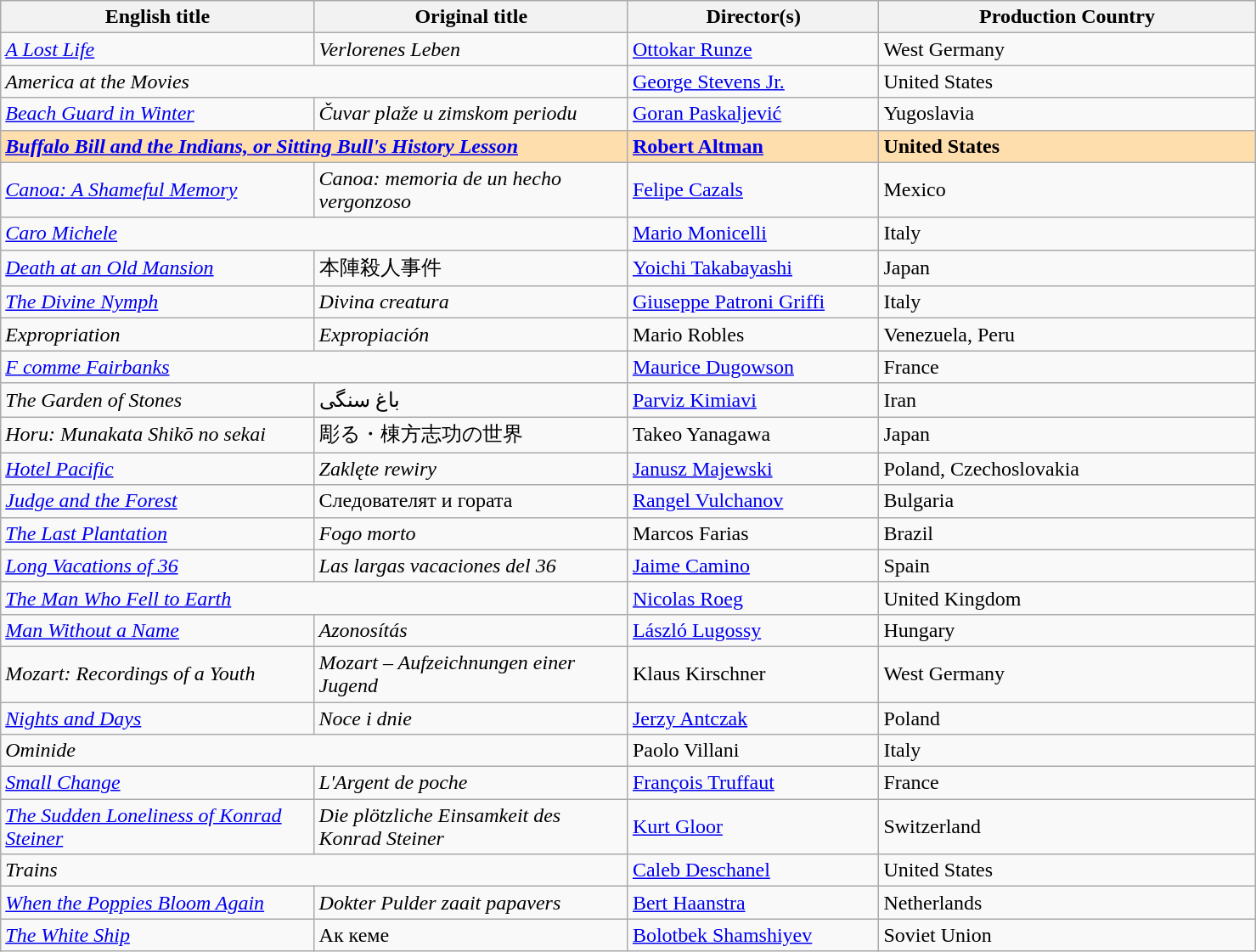<table class="wikitable" width="78%" cellpadding="5">
<tr>
<th width="25%">English title</th>
<th width="25%">Original title</th>
<th width="20%">Director(s)</th>
<th width="30%">Production Country</th>
</tr>
<tr>
<td><em><a href='#'>A Lost Life</a></em></td>
<td><em>Verlorenes Leben</em></td>
<td><a href='#'>Ottokar Runze</a></td>
<td>West Germany</td>
</tr>
<tr>
<td colspan="2"><em>America at the Movies</em></td>
<td><a href='#'>George Stevens Jr.</a></td>
<td>United States</td>
</tr>
<tr>
<td><em><a href='#'>Beach Guard in Winter</a></em></td>
<td><em>Čuvar plaže u zimskom periodu</em></td>
<td><a href='#'>Goran Paskaljević</a></td>
<td>Yugoslavia</td>
</tr>
<tr style="background:#FFDEAD;">
<td colspan="2"><strong><em><a href='#'>Buffalo Bill and the Indians, or Sitting Bull's History Lesson</a></em></strong></td>
<td><strong><a href='#'>Robert Altman</a></strong></td>
<td><strong>United States</strong></td>
</tr>
<tr>
<td><em><a href='#'>Canoa: A Shameful Memory</a></em></td>
<td><em>Canoa: memoria de un hecho vergonzoso</em></td>
<td><a href='#'>Felipe Cazals</a></td>
<td>Mexico</td>
</tr>
<tr>
<td colspan="2"><em><a href='#'>Caro Michele</a></em></td>
<td><a href='#'>Mario Monicelli</a></td>
<td>Italy</td>
</tr>
<tr>
<td><em><a href='#'>Death at an Old Mansion</a></em></td>
<td>本陣殺人事件</td>
<td><a href='#'>Yoichi Takabayashi</a></td>
<td>Japan</td>
</tr>
<tr>
<td><em><a href='#'>The Divine Nymph</a></em></td>
<td><em>Divina creatura</em></td>
<td><a href='#'>Giuseppe Patroni Griffi</a></td>
<td>Italy</td>
</tr>
<tr>
<td><em>Expropriation</em></td>
<td><em>Expropiación</em></td>
<td>Mario Robles</td>
<td>Venezuela, Peru</td>
</tr>
<tr>
<td colspan="2"><em><a href='#'>F comme Fairbanks</a></em></td>
<td><a href='#'>Maurice Dugowson</a></td>
<td>France</td>
</tr>
<tr>
<td><em>The Garden of Stones</em></td>
<td>باغ سنگی</td>
<td><a href='#'>Parviz Kimiavi</a></td>
<td>Iran</td>
</tr>
<tr>
<td><em>Horu: Munakata Shikō no sekai</em></td>
<td>彫る・棟方志功の世界</td>
<td>Takeo Yanagawa</td>
<td>Japan</td>
</tr>
<tr>
<td><em><a href='#'>Hotel Pacific</a></em></td>
<td><em>Zaklęte rewiry</em></td>
<td><a href='#'>Janusz Majewski</a></td>
<td>Poland, Czechoslovakia</td>
</tr>
<tr>
<td><em><a href='#'>Judge and the Forest</a></em></td>
<td>Следователят и гората</td>
<td><a href='#'>Rangel Vulchanov</a></td>
<td>Bulgaria</td>
</tr>
<tr>
<td><em><a href='#'>The Last Plantation</a></em></td>
<td><em>Fogo morto</em></td>
<td>Marcos Farias</td>
<td>Brazil</td>
</tr>
<tr>
<td><em><a href='#'>Long Vacations of 36</a></em></td>
<td><em>Las largas vacaciones del 36</em></td>
<td><a href='#'>Jaime Camino</a></td>
<td>Spain</td>
</tr>
<tr>
<td colspan="2"><em><a href='#'>The Man Who Fell to Earth</a></em></td>
<td><a href='#'>Nicolas Roeg</a></td>
<td>United Kingdom</td>
</tr>
<tr>
<td><em><a href='#'>Man Without a Name</a></em></td>
<td><em>Azonosítás</em></td>
<td><a href='#'>László Lugossy</a></td>
<td>Hungary</td>
</tr>
<tr>
<td><em>Mozart: Recordings of a Youth</em></td>
<td><em>Mozart – Aufzeichnungen einer Jugend</em></td>
<td>Klaus Kirschner</td>
<td>West Germany</td>
</tr>
<tr>
<td><em><a href='#'>Nights and Days</a></em></td>
<td><em>Noce i dnie</em></td>
<td><a href='#'>Jerzy Antczak</a></td>
<td>Poland</td>
</tr>
<tr>
<td colspan="2"><em>Ominide</em></td>
<td>Paolo Villani</td>
<td>Italy</td>
</tr>
<tr>
<td><em><a href='#'>Small Change</a></em></td>
<td><em>L'Argent de poche</em></td>
<td><a href='#'>François Truffaut</a></td>
<td>France</td>
</tr>
<tr>
<td><em><a href='#'>The Sudden Loneliness of Konrad Steiner</a></em></td>
<td><em>Die plötzliche Einsamkeit des Konrad Steiner</em></td>
<td><a href='#'>Kurt Gloor</a></td>
<td>Switzerland</td>
</tr>
<tr>
<td colspan="2"><em>Trains</em></td>
<td><a href='#'>Caleb Deschanel</a></td>
<td>United States</td>
</tr>
<tr>
<td><em><a href='#'>When the Poppies Bloom Again</a></em></td>
<td><em>Dokter Pulder zaait papavers</em></td>
<td><a href='#'>Bert Haanstra</a></td>
<td>Netherlands</td>
</tr>
<tr>
<td><em><a href='#'>The White Ship</a></em></td>
<td>Ак кеме</td>
<td><a href='#'>Bolotbek Shamshiyev</a></td>
<td>Soviet Union</td>
</tr>
</table>
